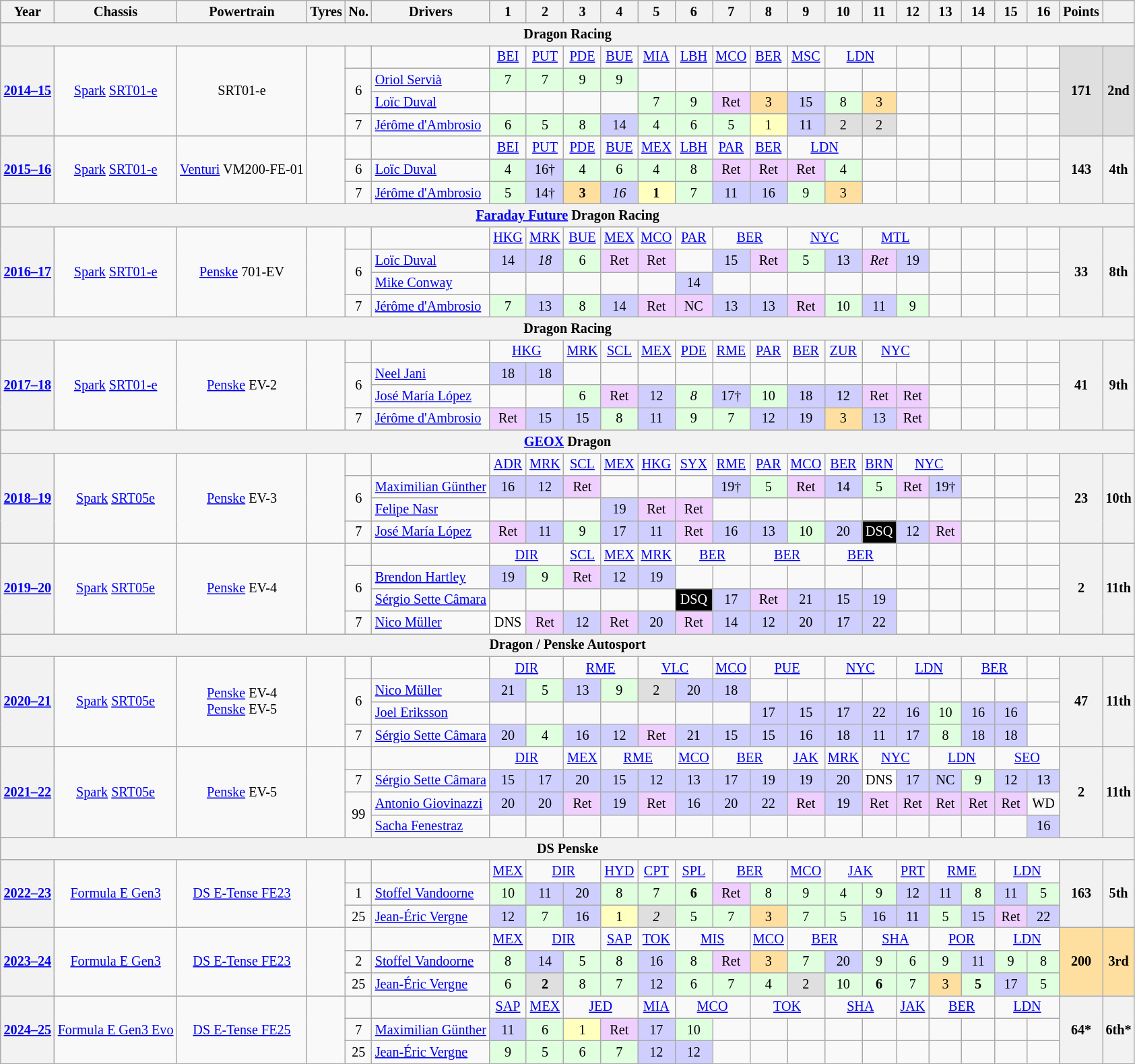<table class="wikitable" style="font-size: 84%; text-align:center;">
<tr valign="top">
<th valign=middle>Year</th>
<th valign=middle>Chassis</th>
<th valign="middle">Powertrain</th>
<th valign="middle">Tyres</th>
<th valign="middle">No.</th>
<th valign="middle">Drivers</th>
<th style="width:26px;">1</th>
<th style="width:26px;">2</th>
<th style="width:26px;">3</th>
<th style="width:26px;">4</th>
<th style="width:26px;">5</th>
<th style="width:26px;">6</th>
<th style="width:26px;">7</th>
<th style="width:26px;">8</th>
<th style="width:26px;">9</th>
<th style="width:26px;">10</th>
<th style="width:26px;">11</th>
<th style="width:26px;">12</th>
<th style="width:26px;">13</th>
<th style="width:26px;">14</th>
<th style="width:26px;">15</th>
<th style="width:26px;">16</th>
<th valign=middle>Points</th>
<th></th>
</tr>
<tr>
<th colspan="24">Dragon Racing</th>
</tr>
<tr>
<th rowspan=4><a href='#'>2014–15</a></th>
<td rowspan=4><a href='#'>Spark</a> <a href='#'>SRT01-e</a></td>
<td rowspan=4>SRT01-e</td>
<td rowspan=4></td>
<td></td>
<td></td>
<td><a href='#'>BEI</a></td>
<td><a href='#'>PUT</a></td>
<td><a href='#'>PDE</a></td>
<td><a href='#'>BUE</a></td>
<td><a href='#'>MIA</a></td>
<td><a href='#'>LBH</a></td>
<td><a href='#'>MCO</a></td>
<td><a href='#'>BER</a></td>
<td><a href='#'>MSC</a></td>
<td colspan=2><a href='#'>LDN</a></td>
<td></td>
<td></td>
<td></td>
<td></td>
<td></td>
<td style="background:#DFDFDF;" rowspan=4><strong>171</strong></td>
<td style="background:#DFDFDF;" rowspan=4><strong>2nd</strong></td>
</tr>
<tr>
<td rowspan=2>6</td>
<td align=left> <a href='#'>Oriol Servià</a></td>
<td style="background:#DFFFDF;">7</td>
<td style="background:#DFFFDF;">7</td>
<td style="background:#DFFFDF;">9</td>
<td style="background:#DFFFDF;">9</td>
<td></td>
<td></td>
<td></td>
<td></td>
<td></td>
<td></td>
<td></td>
<td></td>
<td></td>
<td></td>
<td></td>
<td></td>
</tr>
<tr>
<td align=left> <a href='#'>Loïc Duval</a></td>
<td></td>
<td></td>
<td></td>
<td></td>
<td style="background:#DFFFDF;">7</td>
<td style="background:#DFFFDF;">9</td>
<td style="background:#EFCFFF;">Ret</td>
<td style="background:#FFDF9F;">3</td>
<td style="background:#CFCFFF;">15</td>
<td style="background:#DFFFDF;">8</td>
<td style="background:#FFDF9F;">3</td>
<td></td>
<td></td>
<td></td>
<td></td>
<td></td>
</tr>
<tr>
<td>7</td>
<td align=left> <a href='#'>Jérôme d'Ambrosio</a></td>
<td style="background:#DFFFDF;">6</td>
<td style="background:#DFFFDF;">5</td>
<td style="background:#DFFFDF;">8</td>
<td style="background:#CFCFFF;">14</td>
<td style="background:#DFFFDF;">4</td>
<td style="background:#DFFFDF;">6</td>
<td style="background:#DFFFDF;">5</td>
<td style="background:#FFFFBF;">1</td>
<td style="background:#CFCFFF;">11</td>
<td style="background:#DFDFDF;">2</td>
<td style="background:#DFDFDF;">2</td>
<td></td>
<td></td>
<td></td>
<td></td>
<td></td>
</tr>
<tr>
<th rowspan=3 align="center"><a href='#'>2015–16</a></th>
<td rowspan=3 align="center"><a href='#'>Spark</a> <a href='#'>SRT01-e</a></td>
<td rowspan=3 align="center"><a href='#'>Venturi</a> VM200-FE-01</td>
<td rowspan=3 align="center"></td>
<td></td>
<td></td>
<td><a href='#'>BEI</a></td>
<td><a href='#'>PUT</a></td>
<td><a href='#'>PDE</a></td>
<td><a href='#'>BUE</a></td>
<td><a href='#'>MEX</a></td>
<td><a href='#'>LBH</a></td>
<td><a href='#'>PAR</a></td>
<td><a href='#'>BER</a></td>
<td colspan=2><a href='#'>LDN</a></td>
<td></td>
<td></td>
<td></td>
<td></td>
<td></td>
<td></td>
<th style="background:;" rowspan=3>143</th>
<th style="background:;" rowspan=3>4th</th>
</tr>
<tr>
<td>6</td>
<td align=left> <a href='#'>Loïc Duval</a></td>
<td style="background:#DFFFDF;">4</td>
<td style="background:#CFCFFF;">16†</td>
<td style="background:#DFFFDF;">4</td>
<td style="background:#DFFFDF;">6</td>
<td style="background:#DFFFDF;">4</td>
<td style="background:#DFFFDF;">8</td>
<td style="background:#EFCFFF;">Ret</td>
<td style="background:#EFCFFF;">Ret</td>
<td style="background:#EFCFFF;">Ret</td>
<td style="background:#DFFFDF;">4</td>
<td></td>
<td></td>
<td></td>
<td></td>
<td></td>
<td></td>
</tr>
<tr>
<td>7</td>
<td align=left> <a href='#'>Jérôme d'Ambrosio</a></td>
<td style="background:#DFFFDF;">5</td>
<td style="background:#CFCFFF;">14†</td>
<td style="background:#FFDF9F;"><strong>3</strong></td>
<td style="background:#CFCFFF;"><em>16</em></td>
<td style="background:#FFFFBF;"><strong>1</strong></td>
<td style="background:#DFFFDF;">7</td>
<td style="background:#CFCFFF;">11</td>
<td style="background:#CFCFFF;">16</td>
<td style="background:#DFFFDF;">9</td>
<td style="background:#FFDF9F;">3</td>
<td></td>
<td></td>
<td></td>
<td></td>
<td></td>
<td></td>
</tr>
<tr>
<th colspan="24"><a href='#'>Faraday Future</a> Dragon Racing</th>
</tr>
<tr>
<th rowspan=4 align="center"><a href='#'>2016–17</a></th>
<td rowspan=4 align="center"><a href='#'>Spark</a> <a href='#'>SRT01-e</a></td>
<td rowspan=4 align="center"><a href='#'>Penske</a> 701-EV</td>
<td rowspan=4 align="center"></td>
<td></td>
<td></td>
<td><a href='#'>HKG</a></td>
<td><a href='#'>MRK</a></td>
<td><a href='#'>BUE</a></td>
<td><a href='#'>MEX</a></td>
<td><a href='#'>MCO</a></td>
<td><a href='#'>PAR</a></td>
<td colspan=2><a href='#'>BER</a></td>
<td colspan=2><a href='#'>NYC</a></td>
<td colspan=2><a href='#'>MTL</a></td>
<td></td>
<td></td>
<td></td>
<td></td>
<th rowspan=4>33</th>
<th rowspan=4>8th</th>
</tr>
<tr>
<td rowspan=2>6</td>
<td align=left> <a href='#'>Loïc Duval</a></td>
<td style="background:#CFCFFF;">14</td>
<td style="background:#CFCFFF;"><em>18</em></td>
<td style="background:#DFFFDF;">6</td>
<td style="background:#EFCFFF;">Ret</td>
<td style="background:#EFCFFF;">Ret</td>
<td></td>
<td style="background:#CFCFFF;">15</td>
<td style="background:#EFCFFF;">Ret</td>
<td style="background:#DFFFDF;">5</td>
<td style="background:#CFCFFF;">13</td>
<td style="background:#EFCFFF;"><em>Ret</em></td>
<td style="background:#CFCFFF;">19</td>
<td></td>
<td></td>
<td></td>
<td></td>
</tr>
<tr>
<td align=left> <a href='#'>Mike Conway</a></td>
<td></td>
<td></td>
<td></td>
<td></td>
<td></td>
<td style="background:#CFCFFF;">14</td>
<td></td>
<td></td>
<td></td>
<td></td>
<td></td>
<td></td>
<td></td>
<td></td>
<td></td>
<td></td>
</tr>
<tr>
<td>7</td>
<td align=left> <a href='#'>Jérôme d'Ambrosio</a></td>
<td style="background:#DFFFDF;">7</td>
<td style="background:#CFCFFF;">13</td>
<td style="background:#DFFFDF;">8</td>
<td style="background:#CFCFFF;">14</td>
<td style="background:#EFCFFF;">Ret</td>
<td style="background:#EFCFFF;">NC</td>
<td style="background:#CFCFFF;">13</td>
<td style="background:#CFCFFF;">13</td>
<td style="background:#EFCFFF;">Ret</td>
<td style="background:#DFFFDF;">10</td>
<td style="background:#CFCFFF;">11</td>
<td style="background:#DFFFDF;">9</td>
<td></td>
<td></td>
<td></td>
<td></td>
</tr>
<tr>
<th colspan="24">Dragon Racing</th>
</tr>
<tr>
<th rowspan=4><a href='#'>2017–18</a></th>
<td rowspan=4 align="center"><a href='#'>Spark</a> <a href='#'>SRT01-e</a></td>
<td rowspan=4 align="center"><a href='#'>Penske</a> EV-2</td>
<td rowspan=4></td>
<td></td>
<td></td>
<td colspan=2><a href='#'>HKG</a></td>
<td><a href='#'>MRK</a></td>
<td><a href='#'>SCL</a></td>
<td><a href='#'>MEX</a></td>
<td><a href='#'>PDE</a></td>
<td><a href='#'>RME</a></td>
<td><a href='#'>PAR</a></td>
<td><a href='#'>BER</a></td>
<td><a href='#'>ZUR</a></td>
<td colspan=2><a href='#'>NYC</a></td>
<td></td>
<td></td>
<td></td>
<td></td>
<th rowspan=4>41</th>
<th rowspan=4>9th</th>
</tr>
<tr>
<td rowspan="2">6</td>
<td align="left"> <a href='#'>Neel Jani</a></td>
<td style="background:#CFCFFF;">18</td>
<td style="background:#CFCFFF;">18</td>
<td></td>
<td></td>
<td></td>
<td></td>
<td></td>
<td></td>
<td></td>
<td></td>
<td></td>
<td></td>
<td></td>
<td></td>
<td></td>
<td></td>
</tr>
<tr>
<td align="left"> <a href='#'>José María López</a></td>
<td></td>
<td></td>
<td style="background:#DFFFDF;">6</td>
<td style="background:#EFCFFF;">Ret</td>
<td style="background:#CFCFFF;">12</td>
<td style="background:#DFFFDF;"><em>8</em></td>
<td style="background:#CFCFFF;">17†</td>
<td style="background:#DFFFDF;">10</td>
<td style="background:#CFCFFF;">18</td>
<td style="background:#CFCFFF;">12</td>
<td style="background:#EFCFFF;">Ret</td>
<td style="background:#EFCFFF;">Ret</td>
<td></td>
<td></td>
<td></td>
<td></td>
</tr>
<tr>
<td>7</td>
<td align="left"> <a href='#'>Jérôme d'Ambrosio</a></td>
<td style="background:#EFCFFF;">Ret</td>
<td style="background:#CFCFFF;">15</td>
<td style="background:#CFCFFF;">15</td>
<td style="background:#DFFFDF;">8</td>
<td style="background:#CFCFFF;">11</td>
<td style="background:#DFFFDF;">9</td>
<td style="background:#DFFFDF;">7</td>
<td style="background:#CFCFFF;">12</td>
<td style="background:#CFCFFF;">19</td>
<td style="background:#FFDF9F;">3</td>
<td style="background:#CFCFFF;">13</td>
<td style="background:#EFCFFF;">Ret</td>
<td></td>
<td></td>
<td></td>
<td></td>
</tr>
<tr>
<th colspan="24"><a href='#'>GEOX</a> Dragon</th>
</tr>
<tr>
<th rowspan=4><a href='#'>2018–19</a></th>
<td rowspan=4 align="center"><a href='#'>Spark</a> <a href='#'>SRT05e</a></td>
<td rowspan=4 align="center"><a href='#'>Penske</a> EV-3</td>
<td rowspan=4></td>
<td></td>
<td></td>
<td><a href='#'>ADR</a></td>
<td><a href='#'>MRK</a></td>
<td><a href='#'>SCL</a></td>
<td><a href='#'>MEX</a></td>
<td><a href='#'>HKG</a></td>
<td><a href='#'>SYX</a></td>
<td><a href='#'>RME</a></td>
<td><a href='#'>PAR</a></td>
<td><a href='#'>MCO</a></td>
<td><a href='#'>BER</a></td>
<td><a href='#'>BRN</a></td>
<td colspan=2><a href='#'>NYC</a></td>
<td></td>
<td></td>
<td></td>
<th rowspan=4>23</th>
<th rowspan=4>10th</th>
</tr>
<tr>
<td rowspan=2>6</td>
<td align="left"> <a href='#'>Maximilian Günther</a></td>
<td style="background:#CFCFFF;">16</td>
<td style="background:#CFCFFF;">12</td>
<td style="background:#EFCFFF;">Ret</td>
<td></td>
<td></td>
<td></td>
<td style="background:#CFCFFF;">19†</td>
<td style="background:#DFFFDF;">5</td>
<td style="background:#EFCFFF;">Ret</td>
<td style="background:#CFCFFF;">14</td>
<td style="background:#DFFFDF;">5</td>
<td style="background:#EFCFFF;">Ret</td>
<td style="background:#CFCFFF;">19†</td>
<td></td>
<td></td>
<td></td>
</tr>
<tr>
<td align="left"> <a href='#'>Felipe Nasr</a></td>
<td></td>
<td></td>
<td></td>
<td style="background:#CFCFFF;">19</td>
<td style="background:#EFCFFF;">Ret</td>
<td style="background:#EFCFFF;">Ret</td>
<td></td>
<td></td>
<td></td>
<td></td>
<td></td>
<td></td>
<td></td>
<td></td>
<td></td>
<td></td>
</tr>
<tr>
<td>7</td>
<td align="left"> <a href='#'>José María López</a></td>
<td style="background:#EFCFFF;">Ret</td>
<td style="background:#CFCFFF;">11</td>
<td style="background:#DFFFDF;">9</td>
<td style="background:#CFCFFF;">17</td>
<td style="background:#CFCFFF;">11</td>
<td style="background:#EFCFFF;">Ret</td>
<td style="background:#CFCFFF;">16</td>
<td style="background:#CFCFFF;">13</td>
<td style="background:#DFFFDF;">10</td>
<td style="background:#CFCFFF;">20</td>
<td style="background:#000000; color:white;">DSQ</td>
<td style="background:#CFCFFF;">12</td>
<td style="background:#EFCFFF;">Ret</td>
<td></td>
<td></td>
<td></td>
</tr>
<tr>
<th rowspan=4><a href='#'>2019–20</a></th>
<td rowspan=4><a href='#'>Spark</a> <a href='#'>SRT05e</a></td>
<td rowspan=4><a href='#'>Penske</a> EV-4</td>
<td rowspan=4></td>
<td></td>
<td></td>
<td colspan=2><a href='#'>DIR</a></td>
<td><a href='#'>SCL</a></td>
<td><a href='#'>MEX</a></td>
<td><a href='#'>MRK</a></td>
<td colspan="2"><a href='#'>BER</a></td>
<td colspan="2"><a href='#'>BER</a></td>
<td colspan="2"><a href='#'>BER</a></td>
<td></td>
<td></td>
<td></td>
<td></td>
<td></td>
<th rowspan="4">2</th>
<th rowspan="4">11th</th>
</tr>
<tr>
<td rowspan=2>6</td>
<td align="left"> <a href='#'>Brendon Hartley</a></td>
<td style="background:#CFCFFF;">19</td>
<td style="background:#DFFFDF;">9</td>
<td style="background:#EFCFFF;">Ret</td>
<td style="background:#CFCFFF;">12</td>
<td style="background:#CFCFFF;">19</td>
<td></td>
<td></td>
<td></td>
<td></td>
<td></td>
<td></td>
<td></td>
<td></td>
<td></td>
<td></td>
<td></td>
</tr>
<tr>
<td align="left"> <a href='#'>Sérgio Sette Câmara</a></td>
<td></td>
<td></td>
<td></td>
<td></td>
<td></td>
<td style="background:#000000; color:white;">DSQ</td>
<td style="background:#CFCFFF;">17</td>
<td style="background:#EFCFFF;">Ret</td>
<td style="background:#CFCFFF;">21</td>
<td style="background:#CFCFFF;">15</td>
<td style="background:#CFCFFF;">19</td>
<td></td>
<td></td>
<td></td>
<td></td>
<td></td>
</tr>
<tr>
<td>7</td>
<td align="left"> <a href='#'>Nico Müller</a></td>
<td style="background-color:#FFFFFF;">DNS</td>
<td style="background:#EFCFFF;">Ret</td>
<td style="background:#CFCFFF;">12</td>
<td style="background:#EFCFFF;">Ret</td>
<td style="background:#CFCFFF;">20</td>
<td style="background:#EFCFFF;">Ret</td>
<td style="background:#CFCFFF;">14</td>
<td style="background:#CFCFFF;">12</td>
<td style="background:#CFCFFF;">20</td>
<td style="background:#CFCFFF;">17</td>
<td style="background:#CFCFFF;">22</td>
<td></td>
<td></td>
<td></td>
<td></td>
<td></td>
</tr>
<tr>
<th colspan="24">Dragon / Penske Autosport</th>
</tr>
<tr>
<th rowspan=4><a href='#'>2020–21</a></th>
<td rowspan=4><a href='#'>Spark</a> <a href='#'>SRT05e</a></td>
<td rowspan=4><a href='#'>Penske</a> EV-4<br><a href='#'>Penske</a> EV-5</td>
<td rowspan=4></td>
<td></td>
<td></td>
<td colspan=2><a href='#'>DIR</a></td>
<td colspan=2><a href='#'>RME</a></td>
<td colspan=2><a href='#'>VLC</a></td>
<td><a href='#'>MCO</a></td>
<td colspan=2><a href='#'>PUE</a></td>
<td colspan=2><a href='#'>NYC</a></td>
<td colspan=2><a href='#'>LDN</a></td>
<td colspan=2><a href='#'>BER</a></td>
<td></td>
<th rowspan=4>47</th>
<th rowspan=4>11th</th>
</tr>
<tr>
<td rowspan=2>6</td>
<td align="left"> <a href='#'>Nico Müller</a></td>
<td style="background:#CFCFFF;">21</td>
<td style="background:#DFFFDF;">5</td>
<td style="background:#CFCFFF;">13</td>
<td style="background:#DFFFDF;">9</td>
<td style="background:#DFDFDF;">2</td>
<td style="background:#CFCFFF;">20</td>
<td style="background:#CFCFFF;">18</td>
<td></td>
<td></td>
<td></td>
<td></td>
<td></td>
<td></td>
<td></td>
<td></td>
<td></td>
</tr>
<tr>
<td align="left"> <a href='#'>Joel Eriksson</a></td>
<td></td>
<td></td>
<td></td>
<td></td>
<td></td>
<td></td>
<td></td>
<td style="background:#CFCFFF;">17</td>
<td style="background:#CFCFFF;">15</td>
<td style="background:#CFCFFF;">17</td>
<td style="background:#CFCFFF;">22</td>
<td style="background:#CFCFFF;">16</td>
<td style="background:#DFFFDF;">10</td>
<td style="background:#CFCFFF;">16</td>
<td style="background:#CFCFFF;">16</td>
<td></td>
</tr>
<tr>
<td>7</td>
<td align="left"> <a href='#'>Sérgio Sette Câmara</a></td>
<td style="background:#CFCFFF;">20</td>
<td style="background:#DFFFDF;">4</td>
<td style="background:#CFCFFF;">16</td>
<td style="background:#CFCFFF;">12</td>
<td style="background:#EFCFFF;">Ret</td>
<td style="background:#CFCFFF;">21</td>
<td style="background:#CFCFFF;">15</td>
<td style="background:#CFCFFF;">15</td>
<td style="background:#CFCFFF;">16</td>
<td style="background:#CFCFFF;">18</td>
<td style="background:#CFCFFF;">11</td>
<td style="background:#CFCFFF;">17</td>
<td style="background:#DFFFDF;">8</td>
<td style="background:#CFCFFF;">18</td>
<td style="background:#CFCFFF;">18</td>
<td></td>
</tr>
<tr>
<th rowspan="4"><a href='#'>2021–22</a></th>
<td rowspan="4"><a href='#'>Spark</a> <a href='#'>SRT05e</a></td>
<td rowspan="4"><a href='#'>Penske</a> EV-5</td>
<td rowspan="4"></td>
<td></td>
<td></td>
<td colspan="2"><a href='#'>DIR</a></td>
<td><a href='#'>MEX</a></td>
<td colspan="2"><a href='#'>RME</a></td>
<td><a href='#'>MCO</a></td>
<td colspan="2"><a href='#'>BER</a></td>
<td><a href='#'>JAK</a></td>
<td><a href='#'>MRK</a></td>
<td colspan="2"><a href='#'>NYC</a></td>
<td colspan="2"><a href='#'>LDN</a></td>
<td colspan="2"><a href='#'>SEO</a></td>
<th rowspan="4">2</th>
<th rowspan="4">11th</th>
</tr>
<tr>
<td>7</td>
<td align="left"> <a href='#'>Sérgio Sette Câmara</a></td>
<td style="background:#CFCFFF;">15</td>
<td style="background:#CFCFFF;">17</td>
<td style="background:#CFCFFF;">20</td>
<td style="background:#CFCFFF;">15</td>
<td style="background:#CFCFFF;">12</td>
<td style="background:#CFCFFF;">13</td>
<td style="background:#CFCFFF;">17</td>
<td style="background:#CFCFFF;">19</td>
<td style="background:#CFCFFF;">19</td>
<td style="background:#CFCFFF;">20</td>
<td style="background:#ffffff;">DNS</td>
<td style="background:#CFCFFF;">17</td>
<td style="background:#CFCFFF;">NC</td>
<td style="background:#DFFFDF;">9</td>
<td style="background:#CFCFFF;">12</td>
<td style="background:#CFCFFF;">13</td>
</tr>
<tr>
<td rowspan=2>99</td>
<td align="left"> <a href='#'>Antonio Giovinazzi</a></td>
<td style="background:#CFCFFF;">20</td>
<td style="background:#CFCFFF;">20</td>
<td style="background:#EFCFFF;">Ret</td>
<td style="background:#CFCFFF;">19</td>
<td style="background:#EFCFFF;">Ret</td>
<td style="background:#CFCFFF;">16</td>
<td style="background:#CFCFFF;">20</td>
<td style="background:#CFCFFF;">22</td>
<td style="background:#EFCFFF;">Ret</td>
<td style="background:#CFCFFF;">19</td>
<td style="background:#EFCFFF;">Ret</td>
<td style="background:#EFCFFF;">Ret</td>
<td style="background:#EFCFFF;">Ret</td>
<td style="background:#EFCFFF;">Ret</td>
<td style="background:#EFCFFF;">Ret</td>
<td style="background:#;">WD</td>
</tr>
<tr>
<td align="left"> <a href='#'>Sacha Fenestraz</a></td>
<td></td>
<td></td>
<td></td>
<td></td>
<td></td>
<td></td>
<td></td>
<td></td>
<td></td>
<td></td>
<td></td>
<td></td>
<td></td>
<td></td>
<td></td>
<td style="background:#CFCFFF;">16</td>
</tr>
<tr>
<th colspan="24">DS Penske</th>
</tr>
<tr>
<th rowspan="3"><a href='#'>2022–23</a></th>
<td rowspan="3"><a href='#'>Formula E Gen3</a></td>
<td rowspan="3"><a href='#'>DS E-Tense FE23</a></td>
<td rowspan="3"></td>
<td></td>
<td></td>
<td><a href='#'>MEX</a></td>
<td colspan="2"><a href='#'>DIR</a></td>
<td><a href='#'>HYD</a></td>
<td><a href='#'>CPT</a></td>
<td><a href='#'>SPL</a></td>
<td colspan="2"><a href='#'>BER</a></td>
<td><a href='#'>MCO</a></td>
<td colspan="2"><a href='#'>JAK</a></td>
<td><a href='#'>PRT</a></td>
<td colspan="2"><a href='#'>RME</a></td>
<td colspan="2"><a href='#'>LDN</a></td>
<th rowspan="3">163</th>
<th rowspan="3">5th</th>
</tr>
<tr>
<td>1</td>
<td align="left"> <a href='#'>Stoffel Vandoorne</a></td>
<td style="background:#DFFFDF;">10</td>
<td style="background:#CFCFFF;">11</td>
<td style="background:#CFCFFF;">20</td>
<td style="background:#DFFFDF;">8</td>
<td style="background:#dfffdf;">7</td>
<td style="background:#dfffdf;"><strong>6</strong></td>
<td style="background:#efcfff;">Ret</td>
<td style="background:#dfffdf;">8</td>
<td style="background:#dfffdf;">9</td>
<td style="background:#dfffdf;">4</td>
<td style="background:#dfffdf;">9</td>
<td style="background:#cfcfff;">12</td>
<td style="background:#cfcfff;">11</td>
<td style="background:#dfffdf;">8</td>
<td style="background:#cfcfff;">11</td>
<td style="background:#dfffdf;">5</td>
</tr>
<tr>
<td>25</td>
<td align="left"> <a href='#'>Jean-Éric Vergne</a></td>
<td style="background:#CFCFFF;">12</td>
<td style="background:#DFFFDF;">7</td>
<td style="background:#CFCFFF;">16</td>
<td style="background:#FFFFBF;">1</td>
<td style="background:#dfdfdf;"><em>2</em></td>
<td style="background:#dfffdf;">5</td>
<td style="background:#dfffdf;">7</td>
<td style="background:#ffdf9f;">3</td>
<td style="background:#dfffdf;">7</td>
<td style="background:#dfffdf;">5</td>
<td style="background:#cfcfff;">16</td>
<td style="background:#cfcfff;">11</td>
<td style="background:#dfffdf;">5</td>
<td style="background:#cfcfff;">15</td>
<td style="background:#efcfff;">Ret</td>
<td style="background:#cfcfff;">22</td>
</tr>
<tr>
<th rowspan="3"><a href='#'>2023–24</a></th>
<td rowspan="3"><a href='#'>Formula E Gen3</a></td>
<td rowspan="3"><a href='#'>DS E-Tense FE23</a></td>
<td rowspan="3"></td>
<td></td>
<td></td>
<td><a href='#'>MEX</a></td>
<td colspan="2"><a href='#'>DIR</a></td>
<td><a href='#'>SAP</a></td>
<td><a href='#'>TOK</a></td>
<td colspan="2"><a href='#'>MIS</a></td>
<td><a href='#'>MCO</a></td>
<td colspan="2"><a href='#'>BER</a></td>
<td colspan="2"><a href='#'>SHA</a></td>
<td colspan="2"><a href='#'>POR</a></td>
<td colspan="2"><a href='#'>LDN</a></td>
<th rowspan="3"style="background:#ffdf9f;">200</th>
<th rowspan="3"style="background:#ffdf9f;">3rd</th>
</tr>
<tr>
<td>2</td>
<td align="left"> <a href='#'>Stoffel Vandoorne</a></td>
<td style="background:#dfffdf;">8</td>
<td style="background:#cfcfff;">14</td>
<td style="background:#dfffdf;">5</td>
<td style="background:#dfffdf;">8</td>
<td style="background:#cfcfff;">16</td>
<td style="background:#dfffdf;">8</td>
<td style="background:#efcfff;">Ret</td>
<td style="background:#ffdf9f;">3</td>
<td style="background:#dfffdf;">7</td>
<td style="background:#cfcfff;">20</td>
<td style="background:#dfffdf;">9</td>
<td style="background:#dfffdf;">6</td>
<td style="background:#dfffdf;">9</td>
<td style="background:#cfcfff;">11</td>
<td style="background:#dfffdf;">9</td>
<td style="background:#dfffdf;">8</td>
</tr>
<tr>
<td>25</td>
<td align="left"> <a href='#'>Jean-Éric Vergne</a></td>
<td style="background:#dfffdf;">6</td>
<td style="background:#dfdfdf;"><strong>2</strong></td>
<td style="background:#dfffdf;">8</td>
<td style="background:#dfffdf;">7</td>
<td style="background:#cfcfff;">12</td>
<td style="background:#dfffdf;">6</td>
<td style="background:#dfffdf;">7</td>
<td style="background:#dfffdf;">4</td>
<td style="background:#dfdfdf;">2</td>
<td style="background:#dfffdf;">10</td>
<td style="background:#dfffdf;"><strong>6</strong></td>
<td style="background:#dfffdf;">7</td>
<td style="background:#ffdf9f;">3</td>
<td style="background:#dfffdf;"><strong>5</strong></td>
<td style="background:#cfcfff;">17</td>
<td style="background:#dfffdf;">5</td>
</tr>
<tr>
<th rowspan="3"><a href='#'>2024–25</a></th>
<td rowspan="3"><a href='#'>Formula E Gen3 Evo</a></td>
<td rowspan="3"><a href='#'>DS E-Tense FE25</a></td>
<td rowspan="3"></td>
<td></td>
<td></td>
<td><a href='#'>SAP</a></td>
<td><a href='#'>MEX</a></td>
<td colspan="2"><a href='#'>JED</a></td>
<td><a href='#'>MIA</a></td>
<td colspan="2"><a href='#'>MCO</a></td>
<td colspan="2"><a href='#'>TOK</a></td>
<td colspan="2"><a href='#'>SHA</a></td>
<td><a href='#'>JAK</a></td>
<td colspan="2"><a href='#'>BER</a></td>
<td colspan="2"><a href='#'>LDN</a></td>
<th rowspan="3">64*</th>
<th rowspan="3">6th*</th>
</tr>
<tr>
<td>7</td>
<td align="left"> <a href='#'>Maximilian Günther</a></td>
<td style="background:#cfcfff;">11</td>
<td style="background:#dfffdf;">6</td>
<td style="background:#FFFFBF;">1</td>
<td style="background:#efcfff;">Ret</td>
<td style="background:#cfcfff;">17</td>
<td style="background:#dfffdf;">10</td>
<td></td>
<td></td>
<td></td>
<td></td>
<td></td>
<td></td>
<td></td>
<td></td>
<td></td>
<td></td>
</tr>
<tr>
<td>25</td>
<td align="left"> <a href='#'>Jean-Éric Vergne</a></td>
<td style="background:#dfffdf;">9</td>
<td style="background:#dfffdf;">5</td>
<td style="background:#dfffdf;">6</td>
<td style="background:#dfffdf;">7</td>
<td style="background:#cfcfff;">12</td>
<td style="background:#cfcfff;">12</td>
<td></td>
<td></td>
<td></td>
<td></td>
<td></td>
<td></td>
<td></td>
<td></td>
<td></td>
<td></td>
</tr>
</table>
